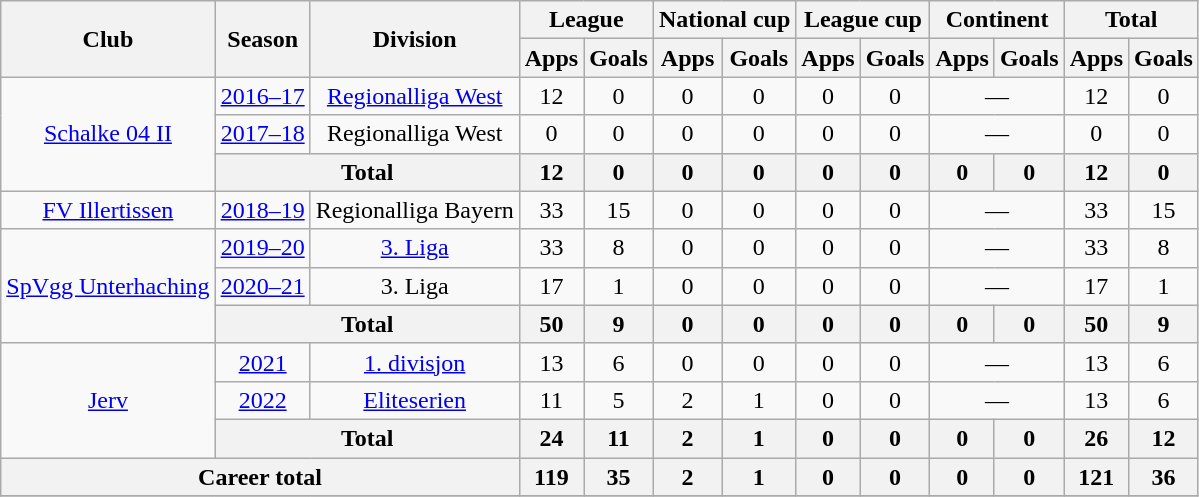<table class="wikitable" style="text-align:center">
<tr>
<th rowspan="2">Club</th>
<th rowspan="2">Season</th>
<th rowspan="2">Division</th>
<th colspan="2">League</th>
<th colspan="2">National cup</th>
<th colspan="2">League cup</th>
<th colspan="2">Continent</th>
<th colspan="2">Total</th>
</tr>
<tr>
<th>Apps</th>
<th>Goals</th>
<th>Apps</th>
<th>Goals</th>
<th>Apps</th>
<th>Goals</th>
<th>Apps</th>
<th>Goals</th>
<th>Apps</th>
<th>Goals</th>
</tr>
<tr>
<td rowspan="3"><a href='#'>Schalke 04 II</a></td>
<td><a href='#'>2016–17</a></td>
<td><a href='#'>Regionalliga West</a></td>
<td>12</td>
<td>0</td>
<td>0</td>
<td>0</td>
<td>0</td>
<td>0</td>
<td colspan="2">—</td>
<td>12</td>
<td>0</td>
</tr>
<tr>
<td><a href='#'>2017–18</a></td>
<td>Regionalliga West</td>
<td>0</td>
<td>0</td>
<td>0</td>
<td>0</td>
<td>0</td>
<td>0</td>
<td colspan="2">—</td>
<td>0</td>
<td>0</td>
</tr>
<tr>
<th colspan="2">Total</th>
<th>12</th>
<th>0</th>
<th>0</th>
<th>0</th>
<th>0</th>
<th>0</th>
<th>0</th>
<th>0</th>
<th>12</th>
<th>0</th>
</tr>
<tr>
<td><a href='#'>FV Illertissen</a></td>
<td><a href='#'>2018–19</a></td>
<td>Regionalliga Bayern</td>
<td>33</td>
<td>15</td>
<td>0</td>
<td>0</td>
<td>0</td>
<td>0</td>
<td colspan="2">—</td>
<td>33</td>
<td>15</td>
</tr>
<tr>
<td rowspan="3"><a href='#'>SpVgg Unterhaching</a></td>
<td><a href='#'>2019–20</a></td>
<td><a href='#'>3. Liga</a></td>
<td>33</td>
<td>8</td>
<td>0</td>
<td>0</td>
<td>0</td>
<td>0</td>
<td colspan="2">—</td>
<td>33</td>
<td>8</td>
</tr>
<tr>
<td><a href='#'>2020–21</a></td>
<td>3. Liga</td>
<td>17</td>
<td>1</td>
<td>0</td>
<td>0</td>
<td>0</td>
<td>0</td>
<td colspan="2">—</td>
<td>17</td>
<td>1</td>
</tr>
<tr>
<th colspan="2">Total</th>
<th>50</th>
<th>9</th>
<th>0</th>
<th>0</th>
<th>0</th>
<th>0</th>
<th>0</th>
<th>0</th>
<th>50</th>
<th>9</th>
</tr>
<tr>
<td rowspan="3"><a href='#'>Jerv</a></td>
<td><a href='#'>2021</a></td>
<td><a href='#'>1. divisjon</a></td>
<td>13</td>
<td>6</td>
<td>0</td>
<td>0</td>
<td>0</td>
<td>0</td>
<td colspan="2">—</td>
<td>13</td>
<td>6</td>
</tr>
<tr>
<td><a href='#'>2022</a></td>
<td><a href='#'>Eliteserien</a></td>
<td>11</td>
<td>5</td>
<td>2</td>
<td>1</td>
<td>0</td>
<td>0</td>
<td colspan="2">—</td>
<td>13</td>
<td>6</td>
</tr>
<tr>
<th colspan="2">Total</th>
<th>24</th>
<th>11</th>
<th>2</th>
<th>1</th>
<th>0</th>
<th>0</th>
<th>0</th>
<th>0</th>
<th>26</th>
<th>12</th>
</tr>
<tr>
<th colspan="3">Career total</th>
<th>119</th>
<th>35</th>
<th>2</th>
<th>1</th>
<th>0</th>
<th>0</th>
<th>0</th>
<th>0</th>
<th>121</th>
<th>36</th>
</tr>
<tr>
</tr>
</table>
